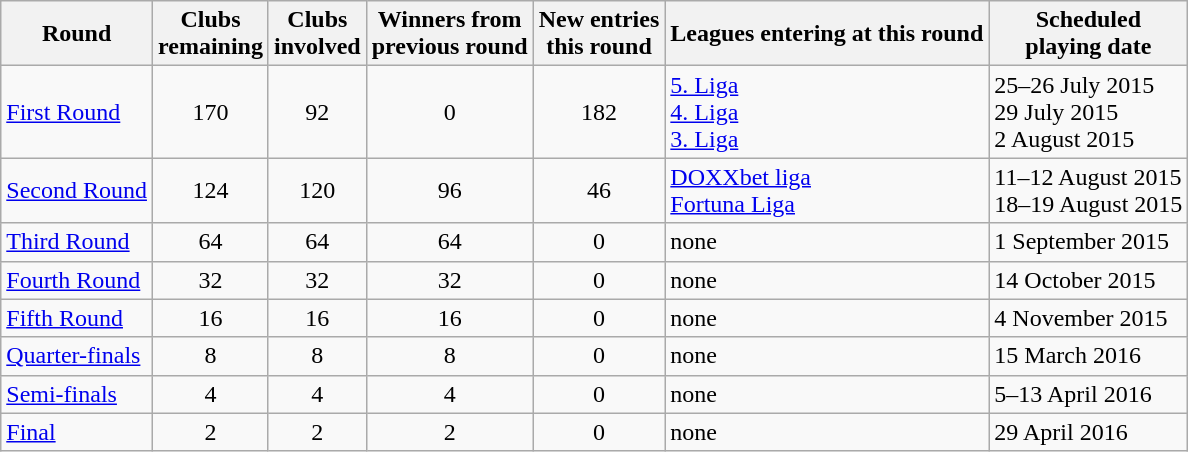<table class="wikitable">
<tr>
<th>Round</th>
<th>Clubs<br>remaining</th>
<th>Clubs<br>involved</th>
<th>Winners from<br>previous round</th>
<th>New entries<br>this round</th>
<th>Leagues entering at this round</th>
<th>Scheduled<br>playing date</th>
</tr>
<tr>
<td><a href='#'>First Round</a></td>
<td style="text-align:center">170</td>
<td style="text-align:center">92</td>
<td style="text-align:center">0</td>
<td style="text-align:center">182</td>
<td><a href='#'>5. Liga</a> <br> <a href='#'>4. Liga</a> <br> <a href='#'>3. Liga</a></td>
<td>25–26 July 2015<br>29 July 2015<br>2 August 2015</td>
</tr>
<tr>
<td><a href='#'>Second Round</a></td>
<td style="text-align:center">124</td>
<td style="text-align:center">120</td>
<td style="text-align:center">96</td>
<td style="text-align:center">46</td>
<td><a href='#'>DOXXbet liga</a> <br> <a href='#'>Fortuna Liga</a></td>
<td>11–12 August 2015<br>18–19 August 2015</td>
</tr>
<tr>
<td><a href='#'>Third Round</a></td>
<td style="text-align:center">64</td>
<td style="text-align:center">64</td>
<td style="text-align:center">64</td>
<td style="text-align:center">0</td>
<td>none</td>
<td>1 September 2015</td>
</tr>
<tr>
<td><a href='#'>Fourth Round</a></td>
<td style="text-align:center">32</td>
<td style="text-align:center">32</td>
<td style="text-align:center">32</td>
<td style="text-align:center">0</td>
<td>none</td>
<td>14 October 2015</td>
</tr>
<tr>
<td><a href='#'>Fifth Round</a></td>
<td style="text-align:center">16</td>
<td style="text-align:center">16</td>
<td style="text-align:center">16</td>
<td style="text-align:center">0</td>
<td>none</td>
<td>4 November 2015</td>
</tr>
<tr>
<td><a href='#'>Quarter-finals</a></td>
<td style="text-align:center">8</td>
<td style="text-align:center">8</td>
<td style="text-align:center">8</td>
<td style="text-align:center">0</td>
<td>none</td>
<td>15 March 2016</td>
</tr>
<tr>
<td><a href='#'>Semi-finals</a></td>
<td style="text-align:center">4</td>
<td style="text-align:center">4</td>
<td style="text-align:center">4</td>
<td style="text-align:center">0</td>
<td>none</td>
<td>5–13 April 2016</td>
</tr>
<tr>
<td><a href='#'>Final</a></td>
<td style="text-align:center">2</td>
<td style="text-align:center">2</td>
<td style="text-align:center">2</td>
<td style="text-align:center">0</td>
<td>none</td>
<td>29 April 2016</td>
</tr>
</table>
